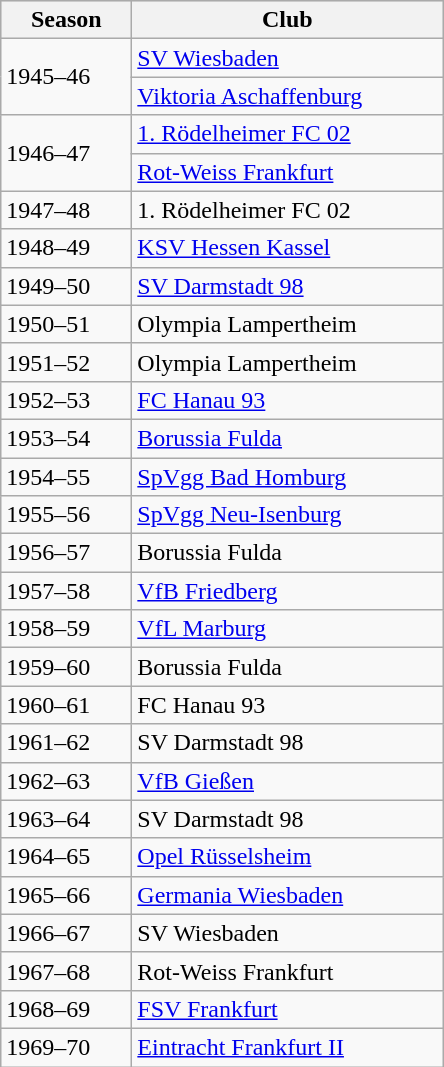<table class="wikitable">
<tr align="center" bgcolor="#dfdfdf">
<th width="80">Season</th>
<th width="200">Club</th>
</tr>
<tr>
<td rowspan=2>1945–46</td>
<td><a href='#'>SV Wiesbaden</a></td>
</tr>
<tr>
<td><a href='#'>Viktoria Aschaffenburg</a></td>
</tr>
<tr>
<td rowspan=2>1946–47</td>
<td><a href='#'>1. Rödelheimer FC 02</a></td>
</tr>
<tr>
<td><a href='#'>Rot-Weiss Frankfurt</a></td>
</tr>
<tr>
<td>1947–48</td>
<td>1. Rödelheimer FC 02</td>
</tr>
<tr>
<td>1948–49</td>
<td><a href='#'>KSV Hessen Kassel</a></td>
</tr>
<tr>
<td>1949–50</td>
<td><a href='#'>SV Darmstadt 98</a></td>
</tr>
<tr>
<td>1950–51</td>
<td>Olympia Lampertheim</td>
</tr>
<tr>
<td>1951–52</td>
<td>Olympia Lampertheim</td>
</tr>
<tr>
<td>1952–53</td>
<td><a href='#'>FC Hanau 93</a></td>
</tr>
<tr>
<td>1953–54</td>
<td><a href='#'>Borussia Fulda</a></td>
</tr>
<tr>
<td>1954–55</td>
<td><a href='#'>SpVgg Bad Homburg</a></td>
</tr>
<tr>
<td>1955–56</td>
<td><a href='#'>SpVgg Neu-Isenburg</a></td>
</tr>
<tr>
<td>1956–57</td>
<td>Borussia Fulda</td>
</tr>
<tr>
<td>1957–58</td>
<td><a href='#'>VfB Friedberg</a></td>
</tr>
<tr>
<td>1958–59</td>
<td><a href='#'>VfL Marburg</a></td>
</tr>
<tr>
<td>1959–60</td>
<td>Borussia Fulda</td>
</tr>
<tr>
<td>1960–61</td>
<td>FC Hanau 93</td>
</tr>
<tr>
<td>1961–62</td>
<td>SV Darmstadt 98</td>
</tr>
<tr>
<td>1962–63</td>
<td><a href='#'>VfB Gießen</a></td>
</tr>
<tr>
<td>1963–64</td>
<td>SV Darmstadt 98</td>
</tr>
<tr>
<td>1964–65</td>
<td><a href='#'>Opel Rüsselsheim</a></td>
</tr>
<tr>
<td>1965–66</td>
<td><a href='#'>Germania Wiesbaden</a></td>
</tr>
<tr>
<td>1966–67</td>
<td>SV Wiesbaden</td>
</tr>
<tr>
<td>1967–68</td>
<td>Rot-Weiss Frankfurt</td>
</tr>
<tr>
<td>1968–69</td>
<td><a href='#'>FSV Frankfurt</a></td>
</tr>
<tr>
<td>1969–70</td>
<td><a href='#'>Eintracht Frankfurt II</a></td>
</tr>
</table>
